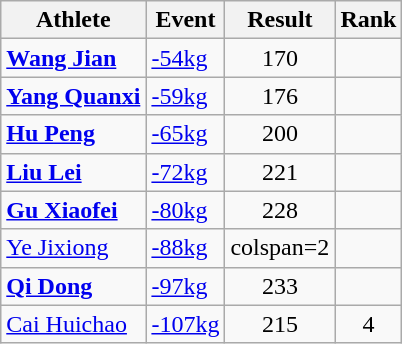<table class="wikitable">
<tr>
<th>Athlete</th>
<th>Event</th>
<th>Result</th>
<th>Rank</th>
</tr>
<tr align=center>
<td align=left><strong><a href='#'>Wang Jian</a></strong></td>
<td align=left><a href='#'>-54kg</a></td>
<td>170</td>
<td></td>
</tr>
<tr align=center>
<td align=left><strong><a href='#'>Yang Quanxi</a></strong></td>
<td align=left><a href='#'>-59kg</a></td>
<td>176</td>
<td></td>
</tr>
<tr align=center>
<td align=left><strong><a href='#'>Hu Peng</a></strong></td>
<td align=left><a href='#'>-65kg</a></td>
<td>200</td>
<td></td>
</tr>
<tr align=center>
<td align=left><strong><a href='#'>Liu Lei</a></strong></td>
<td align=left><a href='#'>-72kg</a></td>
<td>221</td>
<td></td>
</tr>
<tr align=center>
<td align=left><strong><a href='#'>Gu Xiaofei</a></strong></td>
<td align=left><a href='#'>-80kg</a></td>
<td>228</td>
<td></td>
</tr>
<tr align=center>
<td align=left><a href='#'>Ye Jixiong</a></td>
<td align=left><a href='#'>-88kg</a></td>
<td>colspan=2 </td>
</tr>
<tr align=center>
<td align=left><strong><a href='#'>Qi Dong</a></strong></td>
<td align=left><a href='#'>-97kg</a></td>
<td>233</td>
<td></td>
</tr>
<tr align=center>
<td align=left><a href='#'>Cai Huichao</a></td>
<td align=left><a href='#'>-107kg</a></td>
<td>215</td>
<td>4</td>
</tr>
</table>
